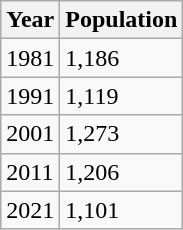<table class=wikitable>
<tr>
<th>Year</th>
<th>Population</th>
</tr>
<tr ---->
<td>1981</td>
<td>1,186</td>
</tr>
<tr ---->
<td>1991</td>
<td>1,119</td>
</tr>
<tr ---->
<td>2001</td>
<td>1,273</td>
</tr>
<tr ---->
<td>2011</td>
<td>1,206</td>
</tr>
<tr ---->
<td>2021</td>
<td>1,101</td>
</tr>
</table>
